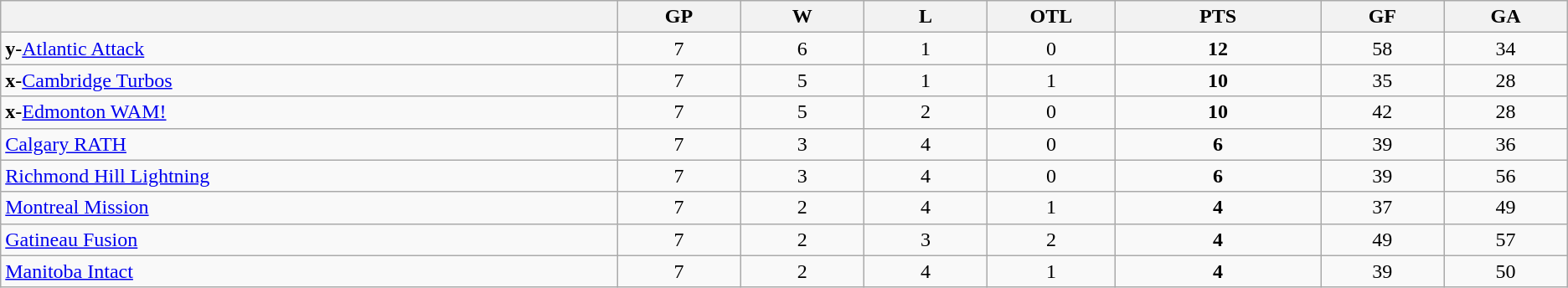<table class="wikitable" style="text-align:center">
<tr>
<th bgcolor="#DDDDFF" width="15%"></th>
<th bgcolor="#DDDDFF" width="3%">GP</th>
<th bgcolor="#DDDDFF" width="3%">W</th>
<th bgcolor="#DDDDFF" width="3%">L</th>
<th bgcolor="#DDDDFF" width="3%">OTL</th>
<th bgcolor="#DDDDFF" width="5%">PTS</th>
<th bgcolor="#DDDDFF" width="3%">GF</th>
<th bgcolor="#DDDDFF" width="3%">GA</th>
</tr>
<tr>
<td align=left><strong>y</strong>-<a href='#'>Atlantic Attack</a></td>
<td>7</td>
<td>6</td>
<td>1</td>
<td>0</td>
<td><strong>12</strong></td>
<td>58</td>
<td>34</td>
</tr>
<tr>
<td align=left><strong>x</strong>-<a href='#'>Cambridge Turbos</a></td>
<td>7</td>
<td>5</td>
<td>1</td>
<td>1</td>
<td><strong>10</strong></td>
<td>35</td>
<td>28</td>
</tr>
<tr>
<td align=left><strong>x</strong>-<a href='#'>Edmonton WAM!</a></td>
<td>7</td>
<td>5</td>
<td>2</td>
<td>0</td>
<td><strong>10</strong></td>
<td>42</td>
<td>28</td>
</tr>
<tr>
<td align=left><a href='#'>Calgary RATH</a></td>
<td>7</td>
<td>3</td>
<td>4</td>
<td>0</td>
<td><strong>6</strong></td>
<td>39</td>
<td>36</td>
</tr>
<tr>
<td align=left><a href='#'>Richmond Hill Lightning</a></td>
<td>7</td>
<td>3</td>
<td>4</td>
<td>0</td>
<td><strong>6</strong></td>
<td>39</td>
<td>56</td>
</tr>
<tr>
<td align=left><a href='#'>Montreal Mission</a></td>
<td>7</td>
<td>2</td>
<td>4</td>
<td>1</td>
<td><strong>4</strong></td>
<td>37</td>
<td>49</td>
</tr>
<tr>
<td align=left><a href='#'>Gatineau Fusion</a></td>
<td>7</td>
<td>2</td>
<td>3</td>
<td>2</td>
<td><strong>4</strong></td>
<td>49</td>
<td>57</td>
</tr>
<tr>
<td align=left><a href='#'>Manitoba Intact</a></td>
<td>7</td>
<td>2</td>
<td>4</td>
<td>1</td>
<td><strong>4</strong></td>
<td>39</td>
<td>50</td>
</tr>
</table>
